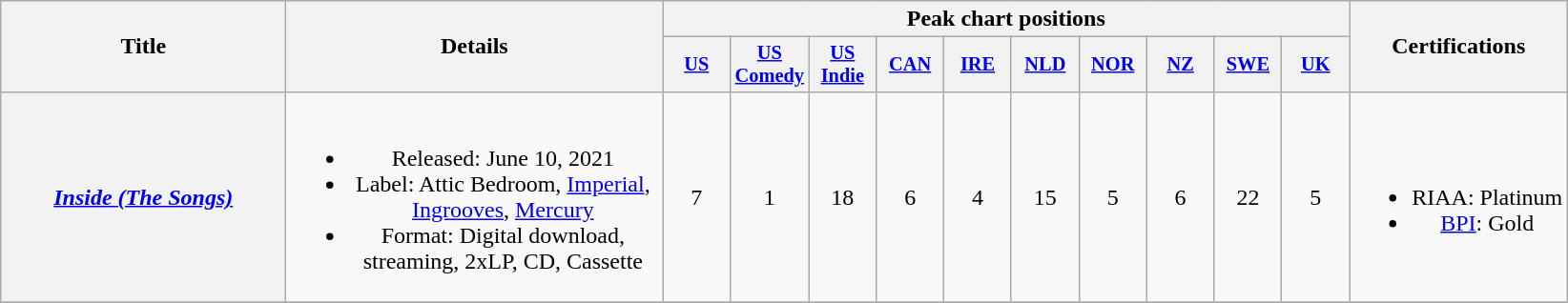<table class="wikitable plainrowheaders" style="text-align:center;" border="1">
<tr>
<th scope="col" rowspan="2" style="width:12em;">Title</th>
<th scope="col" rowspan="2" style="width:16em;">Details</th>
<th scope="col" colspan="10">Peak chart positions</th>
<th scope="col" rowspan="2">Certifications</th>
</tr>
<tr>
<th scope="col" style="width:3em;font-size:85%;"><a href='#'>US</a><br></th>
<th scope="col" style="width:3em;font-size:85%;"><a href='#'>US<br>Comedy</a><br></th>
<th scope="col" style="width:3em;font-size:85%;"><a href='#'>US<br>Indie</a><br></th>
<th scope="col" style="width:3em;font-size:85%;"><a href='#'>CAN</a><br></th>
<th scope="col" style="width:3em;font-size:85%;"><a href='#'>IRE</a><br></th>
<th scope="col" style="width:3em;font-size:85%;"><a href='#'>NLD</a><br></th>
<th scope="col" style="width:3em;font-size:85%;"><a href='#'>NOR</a><br></th>
<th scope="col" style="width:3em;font-size:85%;"><a href='#'>NZ</a><br></th>
<th scope="col" style="width:3em;font-size:85%;"><a href='#'>SWE</a><br></th>
<th scope="col" style="width:3em;font-size:85%;"><a href='#'>UK</a><br></th>
</tr>
<tr>
<th scope="row"><em><a href='#'>Inside (The Songs)</a></em></th>
<td><br><ul><li>Released: June 10, 2021</li><li>Label: Attic Bedroom, <a href='#'>Imperial</a>, <a href='#'>Ingrooves</a>, <a href='#'>Mercury</a></li><li>Format: Digital download, streaming, 2xLP, CD, Cassette</li></ul></td>
<td>7</td>
<td>1</td>
<td>18</td>
<td>6</td>
<td>4</td>
<td>15</td>
<td>5<br></td>
<td>6</td>
<td>22</td>
<td>5</td>
<td><br><ul><li>RIAA: Platinum</li><li><a href='#'>BPI</a>: Gold</li></ul></td>
</tr>
<tr>
</tr>
</table>
